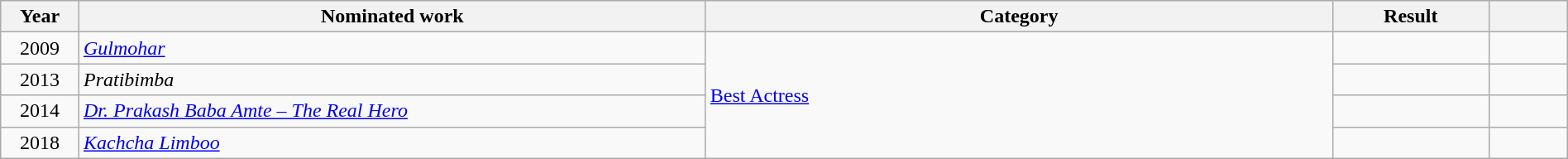<table class="wikitable sortable" width=100%>
<tr>
<th width=5%>Year</th>
<th width=40%>Nominated work</th>
<th width=40%>Category</th>
<th width=10%>Result</th>
<th width=5%></th>
</tr>
<tr>
<td style="text-align:center;">2009</td>
<td><em><a href='#'>Gulmohar</a></em></td>
<td rowspan="4"><a href='#'>Best Actress</a></td>
<td></td>
<td></td>
</tr>
<tr>
<td style="text-align:center;">2013</td>
<td><em>Pratibimba</em></td>
<td></td>
<td style="text-align:center;"></td>
</tr>
<tr>
<td style="text-align:center;">2014</td>
<td><em><a href='#'>Dr. Prakash Baba Amte – The Real Hero</a></em></td>
<td></td>
<td></td>
</tr>
<tr>
<td style="text-align:center;">2018</td>
<td><em><a href='#'>Kachcha Limboo</a></em></td>
<td></td>
<td style="text-align:center;"></td>
</tr>
</table>
